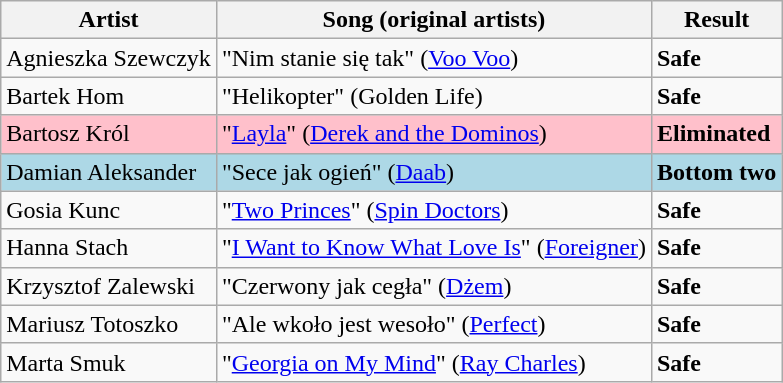<table class=wikitable>
<tr>
<th>Artist</th>
<th>Song (original artists)</th>
<th>Result</th>
</tr>
<tr>
<td>Agnieszka Szewczyk</td>
<td>"Nim stanie się tak" (<a href='#'>Voo Voo</a>)</td>
<td><strong>Safe</strong></td>
</tr>
<tr>
<td>Bartek Hom</td>
<td>"Helikopter" (Golden Life)</td>
<td><strong>Safe</strong></td>
</tr>
<tr style="background:pink;">
<td>Bartosz Król</td>
<td>"<a href='#'>Layla</a>" (<a href='#'>Derek and the Dominos</a>)</td>
<td><strong>Eliminated</strong></td>
</tr>
<tr style="background:lightblue;">
<td>Damian Aleksander</td>
<td>"Sece jak ogień" (<a href='#'>Daab</a>)</td>
<td><strong>Bottom two</strong></td>
</tr>
<tr>
<td>Gosia Kunc</td>
<td>"<a href='#'>Two Princes</a>" (<a href='#'>Spin Doctors</a>)</td>
<td><strong>Safe</strong></td>
</tr>
<tr>
<td>Hanna Stach</td>
<td>"<a href='#'>I Want to Know What Love Is</a>" (<a href='#'>Foreigner</a>)</td>
<td><strong>Safe</strong></td>
</tr>
<tr>
<td>Krzysztof Zalewski</td>
<td>"Czerwony jak cegła" (<a href='#'>Dżem</a>)</td>
<td><strong>Safe</strong></td>
</tr>
<tr>
<td>Mariusz Totoszko</td>
<td>"Ale wkoło jest wesoło" (<a href='#'>Perfect</a>)</td>
<td><strong>Safe</strong></td>
</tr>
<tr>
<td>Marta Smuk</td>
<td>"<a href='#'>Georgia on My Mind</a>" (<a href='#'>Ray Charles</a>)</td>
<td><strong>Safe</strong></td>
</tr>
</table>
